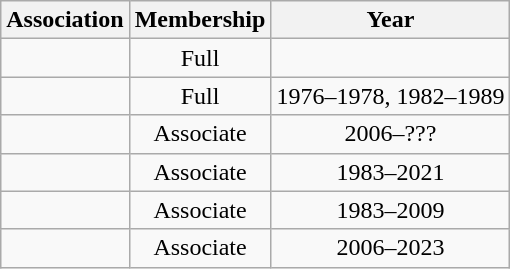<table class="wikitable sortable" style="text-align:center;">
<tr>
<th>Association</th>
<th>Membership</th>
<th>Year</th>
</tr>
<tr>
<td align="left"></td>
<td>Full</td>
<td></td>
</tr>
<tr>
<td align="left"></td>
<td>Full</td>
<td>1976–1978, 1982–1989</td>
</tr>
<tr>
<td align="left"></td>
<td>Associate</td>
<td>2006–???</td>
</tr>
<tr>
<td align="left"></td>
<td>Associate</td>
<td>1983–2021</td>
</tr>
<tr>
<td align="left"></td>
<td>Associate</td>
<td>1983–2009</td>
</tr>
<tr>
<td align="left"></td>
<td>Associate</td>
<td>2006–2023</td>
</tr>
</table>
